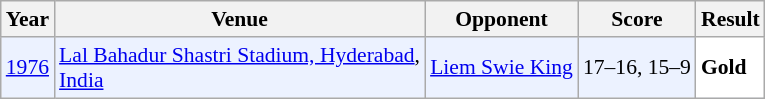<table class="sortable wikitable" style="font-size: 90%;">
<tr>
<th>Year</th>
<th>Venue</th>
<th>Opponent</th>
<th>Score</th>
<th>Result</th>
</tr>
<tr style="background:#ECF2FF">
<td align="center"><a href='#'>1976</a></td>
<td align="left"><a href='#'>Lal Bahadur Shastri Stadium, Hyderabad</a>, <br><a href='#'>India</a></td>
<td align="left"> <a href='#'>Liem Swie King </a></td>
<td align="left">17–16, 15–9</td>
<td style="text-align:left; background:white"> <strong>Gold</strong></td>
</tr>
</table>
